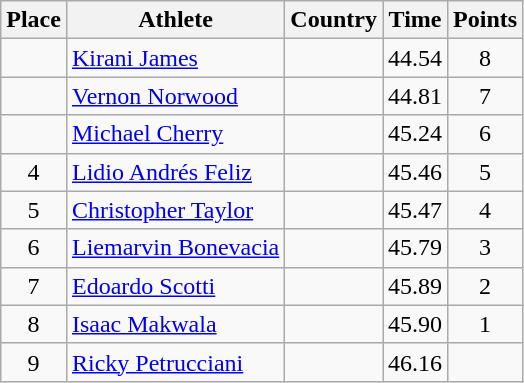<table class="wikitable">
<tr>
<th>Place</th>
<th>Athlete</th>
<th>Country</th>
<th>Time</th>
<th>Points</th>
</tr>
<tr>
<td align=center></td>
<td><a href='#'>Kirani James</a></td>
<td></td>
<td>44.54</td>
<td align=center>8</td>
</tr>
<tr>
<td align=center></td>
<td><a href='#'>Vernon Norwood</a></td>
<td></td>
<td>44.81</td>
<td align=center>7</td>
</tr>
<tr>
<td align=center></td>
<td><a href='#'>Michael Cherry</a></td>
<td></td>
<td>45.24</td>
<td align=center>6</td>
</tr>
<tr>
<td align=center>4</td>
<td><a href='#'>Lidio Andrés Feliz</a></td>
<td></td>
<td>45.46</td>
<td align=center>5</td>
</tr>
<tr>
<td align=center>5</td>
<td><a href='#'>Christopher Taylor</a></td>
<td></td>
<td>45.47</td>
<td align=center>4</td>
</tr>
<tr>
<td align=center>6</td>
<td><a href='#'>Liemarvin Bonevacia</a></td>
<td></td>
<td>45.79</td>
<td align=center>3</td>
</tr>
<tr>
<td align=center>7</td>
<td><a href='#'>Edoardo Scotti</a></td>
<td></td>
<td>45.89</td>
<td align=center>2</td>
</tr>
<tr>
<td align=center>8</td>
<td><a href='#'>Isaac Makwala</a></td>
<td></td>
<td>45.90</td>
<td align=center>1</td>
</tr>
<tr>
<td align=center>9</td>
<td><a href='#'>Ricky Petrucciani</a></td>
<td></td>
<td>46.16</td>
<td align=center></td>
</tr>
</table>
